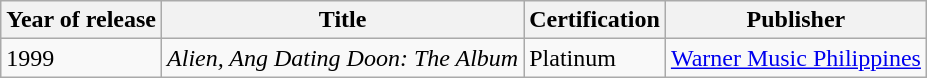<table class="wikitable">
<tr>
<th>Year of release</th>
<th>Title</th>
<th>Certification</th>
<th>Publisher</th>
</tr>
<tr>
<td>1999</td>
<td><em>Alien, Ang Dating Doon: The Album</em></td>
<td>Platinum</td>
<td><a href='#'>Warner Music Philippines</a></td>
</tr>
</table>
